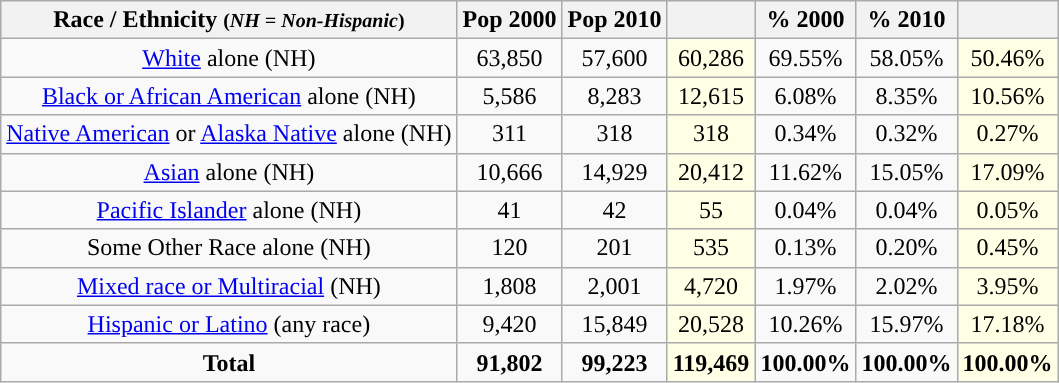<table class="wikitable" style="text-align:center;">
<tr>
<th>Race / Ethnicity <small>(<em>NH = Non-Hispanic</em>)</small></th>
<th>Pop 2000</th>
<th>Pop 2010</th>
<th></th>
<th>% 2000</th>
<th>% 2010</th>
<th></th>
</tr>
<tr>
<td><a href='#'>White</a> alone (NH)</td>
<td>63,850</td>
<td>57,600</td>
<td style='background: #ffffe6;'>60,286</td>
<td>69.55%</td>
<td>58.05%</td>
<td style='background: #ffffe6;'>50.46%</td>
</tr>
<tr>
<td><a href='#'>Black or African American</a> alone (NH)</td>
<td>5,586</td>
<td>8,283</td>
<td style='background: #ffffe6;'>12,615</td>
<td>6.08%</td>
<td>8.35%</td>
<td style='background: #ffffe6;'>10.56%</td>
</tr>
<tr>
<td><a href='#'>Native American</a> or <a href='#'>Alaska Native</a> alone (NH)</td>
<td>311</td>
<td>318</td>
<td style='background: #ffffe6;'>318</td>
<td>0.34%</td>
<td>0.32%</td>
<td style='background: #ffffe6;'>0.27%</td>
</tr>
<tr>
<td><a href='#'>Asian</a> alone (NH)</td>
<td>10,666</td>
<td>14,929</td>
<td style='background: #ffffe6;'>20,412</td>
<td>11.62%</td>
<td>15.05%</td>
<td style='background: #ffffe6;'>17.09%</td>
</tr>
<tr>
<td><a href='#'>Pacific Islander</a> alone (NH)</td>
<td>41</td>
<td>42</td>
<td style='background: #ffffe6;'>55</td>
<td>0.04%</td>
<td>0.04%</td>
<td style='background: #ffffe6;'>0.05%</td>
</tr>
<tr>
<td>Some Other Race alone (NH)</td>
<td>120</td>
<td>201</td>
<td style='background: #ffffe6;'>535</td>
<td>0.13%</td>
<td>0.20%</td>
<td style='background: #ffffe6;'>0.45%</td>
</tr>
<tr>
<td><a href='#'>Mixed race or Multiracial</a> (NH)</td>
<td>1,808</td>
<td>2,001</td>
<td style='background: #ffffe6;'>4,720</td>
<td>1.97%</td>
<td>2.02%</td>
<td style='background: #ffffe6;'>3.95%</td>
</tr>
<tr>
<td><a href='#'>Hispanic or Latino</a> (any race)</td>
<td>9,420</td>
<td>15,849</td>
<td style='background: #ffffe6;'>20,528</td>
<td>10.26%</td>
<td>15.97%</td>
<td style='background: #ffffe6;'>17.18%</td>
</tr>
<tr>
<td><strong>Total</strong></td>
<td><strong>91,802</strong></td>
<td><strong>99,223</strong></td>
<td style='background: #ffffe6;'><strong>119,469</strong></td>
<td><strong>100.00%</strong></td>
<td><strong>100.00%</strong></td>
<td style='background: #ffffe6;'><strong>100.00%</strong></td>
</tr>
</table>
